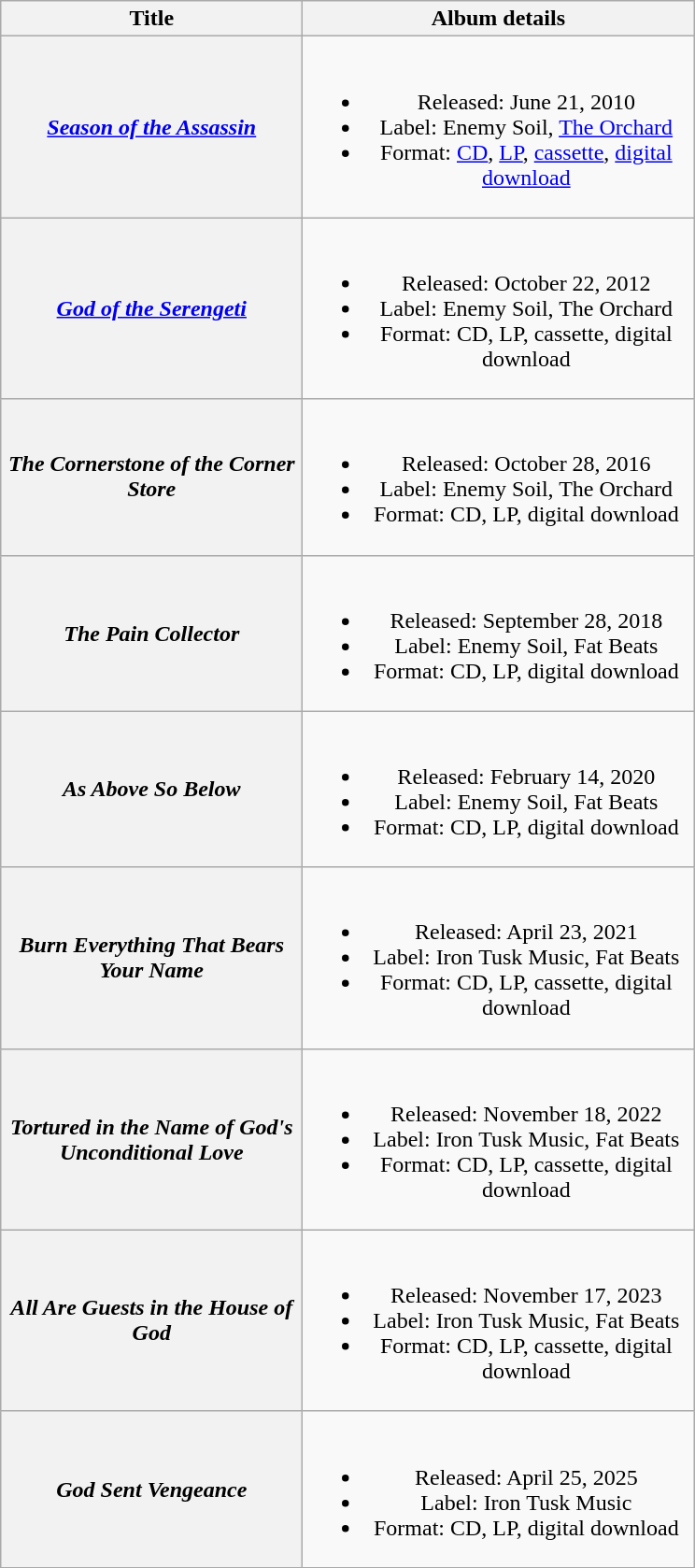<table class="wikitable plainrowheaders" style="text-align:center;">
<tr>
<th scope="col" rowspan="1" style="width:13em;">Title</th>
<th scope="col" rowspan="1" style="width:17em;">Album details</th>
</tr>
<tr>
<th scope="row"><em><a href='#'>Season of the Assassin</a></em></th>
<td><br><ul><li>Released: June 21, 2010</li><li>Label: Enemy Soil, <a href='#'>The Orchard</a></li><li>Format: <a href='#'>CD</a>, <a href='#'>LP</a>, <a href='#'>cassette</a>, <a href='#'>digital download</a></li></ul></td>
</tr>
<tr>
<th scope="row"><em><a href='#'>God of the Serengeti</a></em></th>
<td><br><ul><li>Released: October 22, 2012</li><li>Label: Enemy Soil, The Orchard</li><li>Format: CD, LP, cassette, digital download</li></ul></td>
</tr>
<tr>
<th scope="row"><em>The Cornerstone of the Corner Store</em></th>
<td><br><ul><li>Released: October 28, 2016</li><li>Label: Enemy Soil, The Orchard</li><li>Format: CD, LP, digital download</li></ul></td>
</tr>
<tr>
<th scope="row"><em>The Pain Collector</em></th>
<td><br><ul><li>Released: September 28, 2018</li><li>Label: Enemy Soil, Fat Beats</li><li>Format: CD, LP, digital download</li></ul></td>
</tr>
<tr>
<th scope="row"><em>As Above So Below</em></th>
<td><br><ul><li>Released: February 14, 2020</li><li>Label: Enemy Soil, Fat Beats</li><li>Format: CD, LP, digital download</li></ul></td>
</tr>
<tr>
<th scope="row"><em>Burn Everything That Bears Your Name</em></th>
<td><br><ul><li>Released: April 23, 2021</li><li>Label: Iron Tusk Music, Fat Beats</li><li>Format: CD, LP, cassette, digital download</li></ul></td>
</tr>
<tr>
<th scope="row"><em>Tortured in the Name of God's Unconditional Love</em></th>
<td><br><ul><li>Released: November 18, 2022</li><li>Label: Iron Tusk Music, Fat Beats</li><li>Format: CD, LP, cassette, digital download</li></ul></td>
</tr>
<tr>
<th scope="row"><em>All Are Guests in the House of God</em></th>
<td><br><ul><li>Released: November 17, 2023</li><li>Label: Iron Tusk Music, Fat Beats</li><li>Format: CD, LP, cassette, digital download</li></ul></td>
</tr>
<tr>
<th scope="row"><em>God Sent Vengeance</em></th>
<td><br><ul><li>Released: April 25, 2025</li><li>Label: Iron Tusk Music</li><li>Format: CD, LP, digital download</li></ul></td>
</tr>
<tr>
</tr>
</table>
